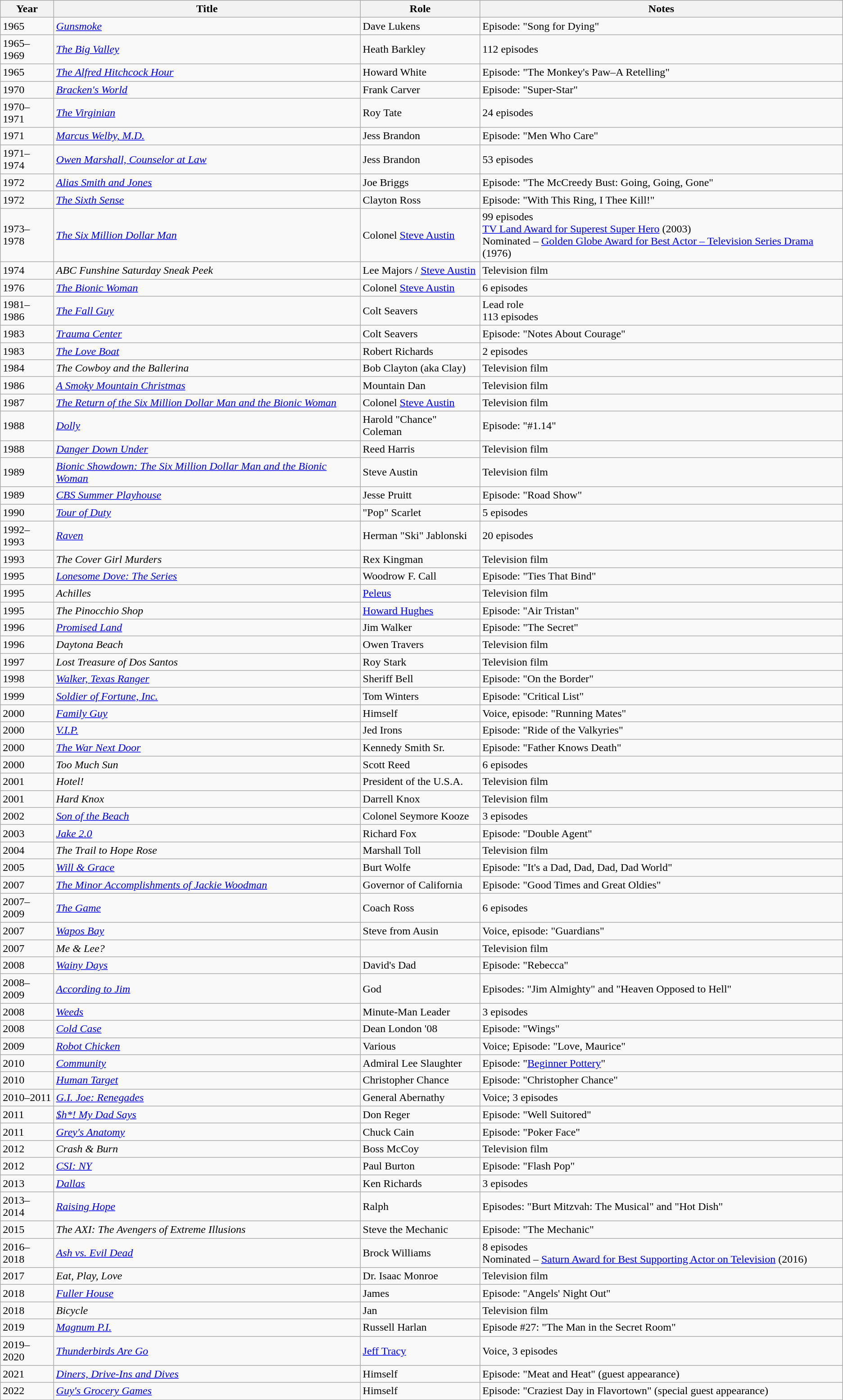<table class="wikitable sortable">
<tr>
<th>Year</th>
<th>Title</th>
<th>Role</th>
<th>Notes</th>
</tr>
<tr>
<td>1965</td>
<td><em><a href='#'>Gunsmoke</a></em></td>
<td>Dave Lukens</td>
<td>Episode: "Song for Dying"</td>
</tr>
<tr>
<td>1965–1969</td>
<td><em><a href='#'>The Big Valley</a></em></td>
<td>Heath Barkley</td>
<td>112 episodes</td>
</tr>
<tr>
<td>1965</td>
<td><em><a href='#'>The Alfred Hitchcock Hour</a></em></td>
<td>Howard White</td>
<td>Episode: "The Monkey's Paw–A Retelling"</td>
</tr>
<tr>
<td>1970</td>
<td><em><a href='#'>Bracken's World</a></em></td>
<td>Frank Carver</td>
<td>Episode: "Super-Star"</td>
</tr>
<tr>
<td>1970–1971</td>
<td><em><a href='#'>The Virginian</a></em></td>
<td>Roy Tate</td>
<td>24 episodes</td>
</tr>
<tr>
<td>1971</td>
<td><em><a href='#'>Marcus Welby, M.D.</a></em></td>
<td>Jess Brandon</td>
<td>Episode: "Men Who Care"</td>
</tr>
<tr>
<td>1971–1974</td>
<td><em><a href='#'>Owen Marshall, Counselor at Law</a></em></td>
<td>Jess Brandon</td>
<td>53 episodes</td>
</tr>
<tr>
<td>1972</td>
<td><em><a href='#'>Alias Smith and Jones</a></em></td>
<td>Joe Briggs</td>
<td>Episode: "The McCreedy Bust: Going, Going, Gone"</td>
</tr>
<tr>
<td>1972</td>
<td><em><a href='#'>The Sixth Sense</a></em></td>
<td>Clayton Ross</td>
<td>Episode: "With This Ring, I Thee Kill!"</td>
</tr>
<tr>
<td>1973–1978</td>
<td><em><a href='#'>The Six Million Dollar Man</a></em></td>
<td>Colonel <a href='#'>Steve Austin</a></td>
<td>99 episodes<br><a href='#'>TV Land Award for Superest Super Hero</a> (2003)<br>Nominated – <a href='#'>Golden Globe Award for Best Actor – Television Series Drama</a> (1976)</td>
</tr>
<tr>
<td>1974</td>
<td><em>ABC Funshine Saturday Sneak Peek</em></td>
<td>Lee Majors / <a href='#'>Steve Austin</a></td>
<td>Television film</td>
</tr>
<tr>
<td>1976</td>
<td><em><a href='#'>The Bionic Woman</a></em></td>
<td>Colonel <a href='#'>Steve Austin</a></td>
<td>6 episodes</td>
</tr>
<tr>
<td>1981–1986</td>
<td><em><a href='#'>The Fall Guy</a></em></td>
<td>Colt Seavers</td>
<td>Lead role<br>113 episodes</td>
</tr>
<tr>
<td>1983</td>
<td><em><a href='#'>Trauma Center</a></em></td>
<td>Colt Seavers</td>
<td>Episode: "Notes About Courage"</td>
</tr>
<tr>
<td>1983</td>
<td><em><a href='#'>The Love Boat</a></em></td>
<td>Robert Richards</td>
<td>2 episodes</td>
</tr>
<tr>
<td>1984</td>
<td><em>The Cowboy and the Ballerina</em></td>
<td>Bob Clayton (aka Clay)</td>
<td>Television film</td>
</tr>
<tr>
<td>1986</td>
<td><em><a href='#'>A Smoky Mountain Christmas</a></em></td>
<td>Mountain Dan</td>
<td>Television film</td>
</tr>
<tr>
<td>1987</td>
<td><em><a href='#'>The Return of the Six Million Dollar Man and the Bionic Woman</a></em></td>
<td>Colonel <a href='#'>Steve Austin</a></td>
<td>Television film</td>
</tr>
<tr>
<td>1988</td>
<td><em><a href='#'>Dolly</a></em></td>
<td>Harold "Chance" Coleman</td>
<td>Episode: "#1.14"</td>
</tr>
<tr>
<td>1988</td>
<td><em><a href='#'>Danger Down Under</a></em></td>
<td>Reed Harris</td>
<td>Television film</td>
</tr>
<tr>
<td>1989</td>
<td><em><a href='#'>Bionic Showdown: The Six Million Dollar Man and the Bionic Woman</a></em></td>
<td>Steve Austin</td>
<td>Television film</td>
</tr>
<tr>
<td>1989</td>
<td><em><a href='#'>CBS Summer Playhouse</a></em></td>
<td>Jesse Pruitt</td>
<td>Episode: "Road Show"</td>
</tr>
<tr>
<td>1990</td>
<td><em><a href='#'>Tour of Duty</a></em></td>
<td>"Pop" Scarlet</td>
<td>5 episodes</td>
</tr>
<tr>
<td>1992–1993</td>
<td><em><a href='#'>Raven</a></em></td>
<td>Herman "Ski" Jablonski</td>
<td>20 episodes</td>
</tr>
<tr>
<td>1993</td>
<td><em>The Cover Girl Murders</em></td>
<td>Rex Kingman</td>
<td>Television film</td>
</tr>
<tr>
<td>1995</td>
<td><em><a href='#'>Lonesome Dove: The Series</a></em></td>
<td>Woodrow F. Call</td>
<td>Episode: "Ties That Bind"</td>
</tr>
<tr>
<td>1995</td>
<td><em>Achilles</em></td>
<td><a href='#'>Peleus</a></td>
<td>Television film</td>
</tr>
<tr>
<td>1995</td>
<td><em>The Pinocchio Shop</em></td>
<td><a href='#'>Howard Hughes</a></td>
<td>Episode: "Air Tristan"</td>
</tr>
<tr>
<td>1996</td>
<td><em><a href='#'>Promised Land</a></em></td>
<td>Jim Walker</td>
<td>Episode: "The Secret"</td>
</tr>
<tr>
<td>1996</td>
<td><em>Daytona Beach</em></td>
<td>Owen Travers</td>
<td>Television film</td>
</tr>
<tr>
<td>1997</td>
<td><em>Lost Treasure of Dos Santos</em></td>
<td>Roy Stark</td>
<td>Television film</td>
</tr>
<tr>
<td>1998</td>
<td><em><a href='#'>Walker, Texas Ranger</a></em></td>
<td>Sheriff Bell</td>
<td>Episode: "On the Border"</td>
</tr>
<tr>
<td>1999</td>
<td><em><a href='#'>Soldier of Fortune, Inc.</a></em></td>
<td>Tom Winters</td>
<td>Episode: "Critical List"</td>
</tr>
<tr>
<td>2000</td>
<td><em><a href='#'>Family Guy</a></em></td>
<td>Himself</td>
<td>Voice, episode: "Running Mates"</td>
</tr>
<tr>
<td>2000</td>
<td><em><a href='#'>V.I.P.</a></em></td>
<td>Jed Irons</td>
<td>Episode: "Ride of the Valkyries"</td>
</tr>
<tr>
<td>2000</td>
<td><em><a href='#'>The War Next Door</a></em></td>
<td>Kennedy Smith Sr.</td>
<td>Episode: "Father Knows Death"</td>
</tr>
<tr>
<td>2000</td>
<td><em>Too Much Sun</em></td>
<td>Scott Reed</td>
<td>6 episodes</td>
</tr>
<tr>
<td>2001</td>
<td><em>Hotel!</em></td>
<td>President of the U.S.A.</td>
<td>Television film</td>
</tr>
<tr>
<td>2001</td>
<td><em>Hard Knox</em></td>
<td>Darrell Knox</td>
<td>Television film</td>
</tr>
<tr>
<td>2002</td>
<td><em><a href='#'>Son of the Beach</a></em></td>
<td>Colonel Seymore Kooze</td>
<td>3 episodes</td>
</tr>
<tr>
<td>2003</td>
<td><em><a href='#'>Jake 2.0</a></em></td>
<td>Richard Fox</td>
<td>Episode: "Double Agent"</td>
</tr>
<tr>
<td>2004</td>
<td><em>The Trail to Hope Rose</em></td>
<td>Marshall Toll</td>
<td>Television film</td>
</tr>
<tr>
<td>2005</td>
<td><em><a href='#'>Will & Grace</a></em></td>
<td>Burt Wolfe</td>
<td>Episode: "It's a Dad, Dad, Dad, Dad World"</td>
</tr>
<tr>
<td>2007</td>
<td><em><a href='#'>The Minor Accomplishments of Jackie Woodman</a></em></td>
<td>Governor of California</td>
<td>Episode: "Good Times and Great Oldies"</td>
</tr>
<tr>
<td>2007–2009</td>
<td><em><a href='#'>The Game</a></em></td>
<td>Coach Ross</td>
<td>6 episodes</td>
</tr>
<tr>
<td>2007</td>
<td><em><a href='#'>Wapos Bay</a></em></td>
<td>Steve from Ausin</td>
<td>Voice, episode: "Guardians"</td>
</tr>
<tr>
<td>2007</td>
<td><em>Me & Lee?</em></td>
<td></td>
<td>Television film</td>
</tr>
<tr>
<td>2008</td>
<td><em><a href='#'>Wainy Days</a></em></td>
<td>David's Dad</td>
<td>Episode: "Rebecca"</td>
</tr>
<tr>
<td>2008–2009</td>
<td><em><a href='#'>According to Jim</a></em></td>
<td>God</td>
<td>Episodes: "Jim Almighty" and "Heaven Opposed to Hell"</td>
</tr>
<tr>
<td>2008</td>
<td><em><a href='#'>Weeds</a></em></td>
<td>Minute-Man Leader</td>
<td>3 episodes</td>
</tr>
<tr>
<td>2008</td>
<td><em><a href='#'>Cold Case</a></em></td>
<td>Dean London '08</td>
<td>Episode: "Wings"</td>
</tr>
<tr>
<td>2009</td>
<td><em><a href='#'>Robot Chicken</a></em></td>
<td>Various</td>
<td>Voice; Episode: "Love, Maurice"</td>
</tr>
<tr>
<td>2010</td>
<td><em><a href='#'>Community</a></em></td>
<td>Admiral Lee Slaughter</td>
<td>Episode: "<a href='#'>Beginner Pottery</a>"</td>
</tr>
<tr>
<td>2010</td>
<td><em><a href='#'>Human Target</a></em></td>
<td>Christopher Chance</td>
<td>Episode: "Christopher Chance"</td>
</tr>
<tr>
<td>2010–2011</td>
<td><em><a href='#'>G.I. Joe: Renegades</a></em></td>
<td>General Abernathy</td>
<td>Voice; 3 episodes</td>
</tr>
<tr>
<td>2011</td>
<td><em><a href='#'>$h*! My Dad Says</a></em></td>
<td>Don Reger</td>
<td>Episode: "Well Suitored"</td>
</tr>
<tr>
<td>2011</td>
<td><em><a href='#'>Grey's Anatomy</a></em></td>
<td>Chuck Cain</td>
<td>Episode: "Poker Face"</td>
</tr>
<tr>
<td>2012</td>
<td><em>Crash & Burn</em></td>
<td>Boss McCoy</td>
<td>Television film</td>
</tr>
<tr>
<td>2012</td>
<td><em><a href='#'>CSI: NY</a></em></td>
<td>Paul Burton</td>
<td>Episode: "Flash Pop"</td>
</tr>
<tr>
<td>2013</td>
<td><em><a href='#'>Dallas</a></em></td>
<td>Ken Richards</td>
<td>3 episodes</td>
</tr>
<tr>
<td>2013–2014</td>
<td><em><a href='#'>Raising Hope</a></em></td>
<td>Ralph</td>
<td>Episodes: "Burt Mitzvah: The Musical" and "Hot Dish"</td>
</tr>
<tr>
<td>2015</td>
<td><em>The AXI: The Avengers of Extreme Illusions</em></td>
<td>Steve the Mechanic</td>
<td>Episode: "The Mechanic"</td>
</tr>
<tr>
<td>2016–2018</td>
<td><em><a href='#'>Ash vs. Evil Dead</a></em></td>
<td>Brock Williams</td>
<td>8 episodes<br>Nominated – <a href='#'>Saturn Award for Best Supporting Actor on Television</a> (2016)</td>
</tr>
<tr>
<td>2017</td>
<td><em>Eat, Play, Love</em></td>
<td>Dr. Isaac Monroe</td>
<td>Television film</td>
</tr>
<tr>
<td>2018</td>
<td><em><a href='#'>Fuller House</a></em></td>
<td>James</td>
<td>Episode: "Angels' Night Out"</td>
</tr>
<tr>
<td>2018</td>
<td><em>Bicycle</em></td>
<td>Jan</td>
<td>Television film</td>
</tr>
<tr>
<td>2019</td>
<td><em><a href='#'>Magnum P.I.</a></em></td>
<td>Russell Harlan</td>
<td>Episode #27: "The Man in the Secret Room"</td>
</tr>
<tr>
<td>2019–2020</td>
<td><em><a href='#'>Thunderbirds Are Go</a></em></td>
<td><a href='#'>Jeff Tracy</a></td>
<td>Voice, 3 episodes</td>
</tr>
<tr>
<td>2021</td>
<td><em><a href='#'>Diners, Drive-Ins and Dives</a></em></td>
<td>Himself</td>
<td>Episode: "Meat and Heat" (guest appearance)</td>
</tr>
<tr>
<td>2022</td>
<td><em><a href='#'>Guy's Grocery Games</a></em></td>
<td>Himself</td>
<td>Episode: "Craziest Day in Flavortown" (special guest appearance)</td>
</tr>
</table>
